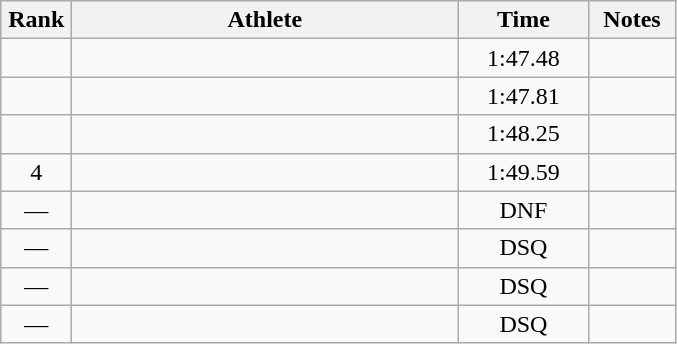<table class="wikitable" style="text-align:center">
<tr>
<th width=40>Rank</th>
<th width=250>Athlete</th>
<th width=80>Time</th>
<th width=50>Notes</th>
</tr>
<tr>
<td></td>
<td align=left></td>
<td>1:47.48</td>
<td></td>
</tr>
<tr>
<td></td>
<td align=left></td>
<td>1:47.81</td>
<td></td>
</tr>
<tr>
<td></td>
<td align=left></td>
<td>1:48.25</td>
<td></td>
</tr>
<tr>
<td>4</td>
<td align=left></td>
<td>1:49.59</td>
<td></td>
</tr>
<tr>
<td>—</td>
<td align=left></td>
<td>DNF</td>
<td></td>
</tr>
<tr>
<td>—</td>
<td align=left></td>
<td>DSQ</td>
<td></td>
</tr>
<tr>
<td>—</td>
<td align=left></td>
<td>DSQ</td>
<td></td>
</tr>
<tr>
<td>—</td>
<td align=left></td>
<td>DSQ</td>
<td></td>
</tr>
</table>
